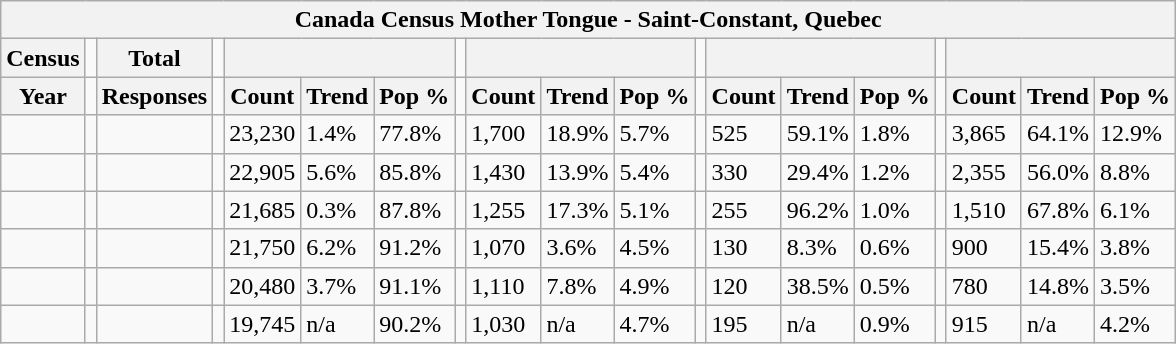<table class="wikitable">
<tr>
<th colspan="19">Canada Census Mother Tongue - Saint-Constant, Quebec</th>
</tr>
<tr>
<th>Census</th>
<td></td>
<th>Total</th>
<td colspan="1"></td>
<th colspan="3"></th>
<td colspan="1"></td>
<th colspan="3"></th>
<td colspan="1"></td>
<th colspan="3"></th>
<td colspan="1"></td>
<th colspan="3"></th>
</tr>
<tr>
<th>Year</th>
<td></td>
<th>Responses</th>
<td></td>
<th>Count</th>
<th>Trend</th>
<th>Pop %</th>
<td></td>
<th>Count</th>
<th>Trend</th>
<th>Pop %</th>
<td></td>
<th>Count</th>
<th>Trend</th>
<th>Pop %</th>
<td></td>
<th>Count</th>
<th>Trend</th>
<th>Pop %</th>
</tr>
<tr>
<td></td>
<td></td>
<td></td>
<td></td>
<td>23,230</td>
<td> 1.4%</td>
<td>77.8%</td>
<td></td>
<td>1,700</td>
<td> 18.9%</td>
<td>5.7%</td>
<td></td>
<td>525</td>
<td> 59.1%</td>
<td>1.8%</td>
<td></td>
<td>3,865</td>
<td> 64.1%</td>
<td>12.9%</td>
</tr>
<tr>
<td></td>
<td></td>
<td></td>
<td></td>
<td>22,905</td>
<td> 5.6%</td>
<td>85.8%</td>
<td></td>
<td>1,430</td>
<td> 13.9%</td>
<td>5.4%</td>
<td></td>
<td>330</td>
<td> 29.4%</td>
<td>1.2%</td>
<td></td>
<td>2,355</td>
<td> 56.0%</td>
<td>8.8%</td>
</tr>
<tr>
<td></td>
<td></td>
<td></td>
<td></td>
<td>21,685</td>
<td> 0.3%</td>
<td>87.8%</td>
<td></td>
<td>1,255</td>
<td> 17.3%</td>
<td>5.1%</td>
<td></td>
<td>255</td>
<td> 96.2%</td>
<td>1.0%</td>
<td></td>
<td>1,510</td>
<td> 67.8%</td>
<td>6.1%</td>
</tr>
<tr>
<td></td>
<td></td>
<td></td>
<td></td>
<td>21,750</td>
<td> 6.2%</td>
<td>91.2%</td>
<td></td>
<td>1,070</td>
<td> 3.6%</td>
<td>4.5%</td>
<td></td>
<td>130</td>
<td> 8.3%</td>
<td>0.6%</td>
<td></td>
<td>900</td>
<td> 15.4%</td>
<td>3.8%</td>
</tr>
<tr>
<td></td>
<td></td>
<td></td>
<td></td>
<td>20,480</td>
<td> 3.7%</td>
<td>91.1%</td>
<td></td>
<td>1,110</td>
<td> 7.8%</td>
<td>4.9%</td>
<td></td>
<td>120</td>
<td> 38.5%</td>
<td>0.5%</td>
<td></td>
<td>780</td>
<td> 14.8%</td>
<td>3.5%</td>
</tr>
<tr>
<td></td>
<td></td>
<td></td>
<td></td>
<td>19,745</td>
<td>n/a</td>
<td>90.2%</td>
<td></td>
<td>1,030</td>
<td>n/a</td>
<td>4.7%</td>
<td></td>
<td>195</td>
<td>n/a</td>
<td>0.9%</td>
<td></td>
<td>915</td>
<td>n/a</td>
<td>4.2%</td>
</tr>
</table>
